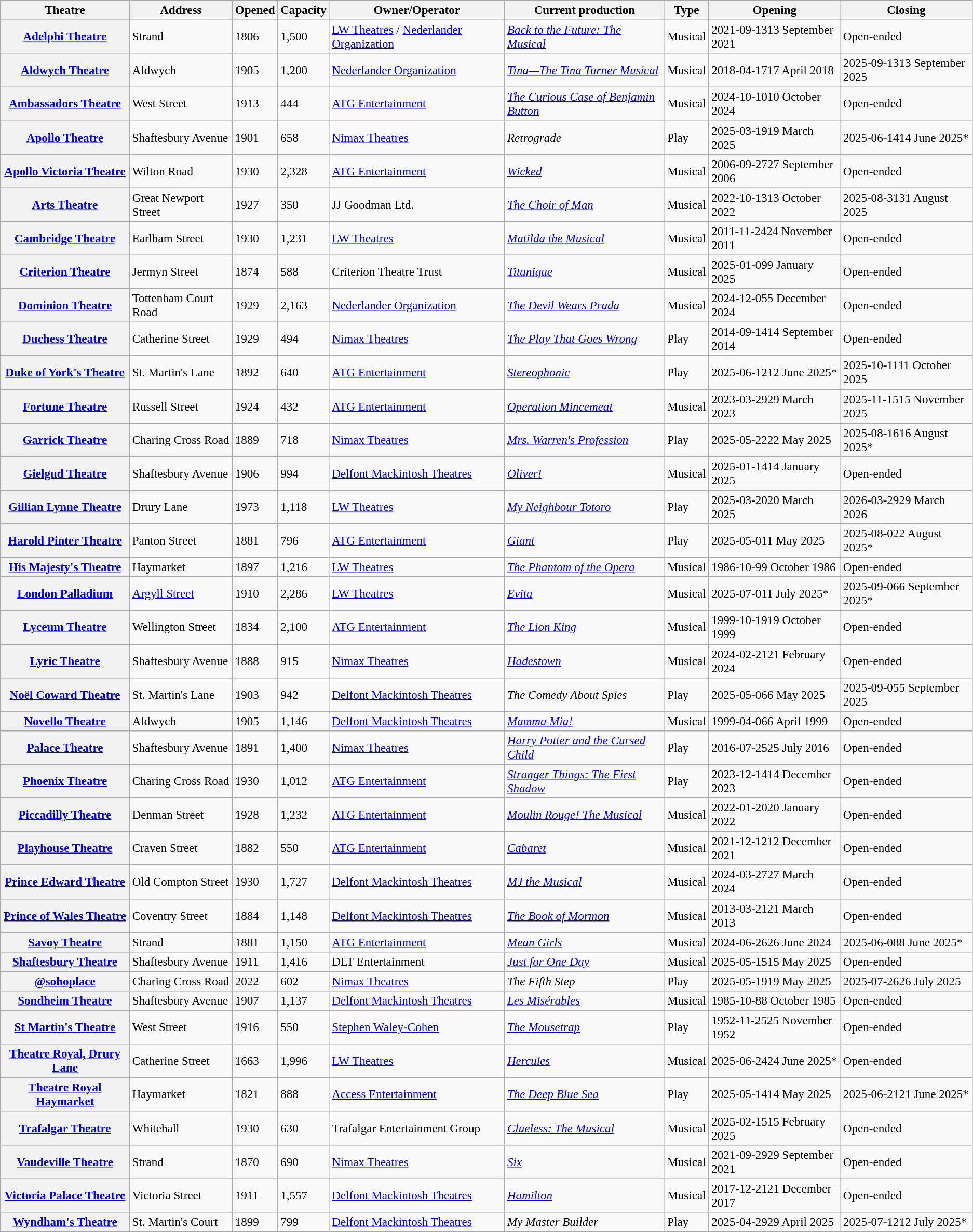<table class="wikitable sortable" style="font-size:96%;">
<tr>
<th>Theatre</th>
<th>Address</th>
<th>Opened</th>
<th>Capacity</th>
<th>Owner/Operator</th>
<th>Current production</th>
<th>Type</th>
<th>Opening</th>
<th>Closing</th>
</tr>
<tr>
<th><a href='#'>Adelphi Theatre</a></th>
<td>Strand</td>
<td>1806</td>
<td>1,500</td>
<td><a href='#'>LW Theatres</a> / <a href='#'>Nederlander Organization</a></td>
<td><em><a href='#'>Back to the Future: The Musical</a></em></td>
<td>Musical</td>
<td><span>2021-09-13</span>13 September 2021</td>
<td>Open-ended</td>
</tr>
<tr>
<th><a href='#'>Aldwych Theatre</a></th>
<td>Aldwych</td>
<td>1905</td>
<td>1,200</td>
<td><a href='#'>Nederlander Organization</a></td>
<td><em><a href='#'>Tina—The Tina Turner Musical</a></em></td>
<td>Musical</td>
<td><span>2018-04-17</span>17 April 2018</td>
<td><span>2025-09-13</span>13 September 2025</td>
</tr>
<tr>
<th><a href='#'>Ambassadors Theatre</a></th>
<td>West Street</td>
<td>1913</td>
<td>444</td>
<td><a href='#'>ATG Entertainment</a></td>
<td><em><a href='#'>The Curious Case of Benjamin Button</a></em></td>
<td>Musical</td>
<td><span>2024-10-10</span>10 October 2024</td>
<td>Open-ended</td>
</tr>
<tr>
<th><a href='#'>Apollo Theatre</a></th>
<td>Shaftesbury Avenue</td>
<td>1901</td>
<td>658</td>
<td><a href='#'>Nimax Theatres</a></td>
<td><em>Retrograde</em></td>
<td>Play</td>
<td><span>2025-03-19</span>19 March 2025</td>
<td><span>2025-06-14</span>14 June 2025*</td>
</tr>
<tr>
<th><a href='#'>Apollo Victoria Theatre</a></th>
<td>Wilton Road</td>
<td>1930</td>
<td>2,328</td>
<td><a href='#'>ATG Entertainment</a></td>
<td><em><a href='#'>Wicked</a></em></td>
<td>Musical</td>
<td><span>2006-09-27</span>27 September 2006</td>
<td>Open-ended</td>
</tr>
<tr>
<th><a href='#'>Arts Theatre</a></th>
<td>Great Newport Street</td>
<td>1927</td>
<td>350</td>
<td>JJ Goodman Ltd.</td>
<td><em><a href='#'>The Choir of Man</a></em></td>
<td>Musical</td>
<td><span>2022-10-13</span>13 October 2022</td>
<td><span>2025-08-31</span>31 August 2025</td>
</tr>
<tr>
<th><a href='#'>Cambridge Theatre</a></th>
<td>Earlham Street</td>
<td>1930</td>
<td>1,231</td>
<td><a href='#'>LW Theatres</a></td>
<td><em><a href='#'>Matilda the Musical</a></em></td>
<td>Musical</td>
<td><span>2011-11-24</span>24 November 2011</td>
<td>Open-ended</td>
</tr>
<tr>
<th><a href='#'>Criterion Theatre</a></th>
<td>Jermyn Street</td>
<td>1874</td>
<td>588</td>
<td>Criterion Theatre Trust</td>
<td><em><a href='#'>Titanique</a></em></td>
<td>Musical</td>
<td><span>2025-01-09</span>9 January 2025</td>
<td>Open-ended</td>
</tr>
<tr>
<th><a href='#'>Dominion Theatre</a></th>
<td>Tottenham Court Road</td>
<td>1929</td>
<td>2,163</td>
<td><a href='#'>Nederlander Organization</a></td>
<td><em><a href='#'>The Devil Wears Prada</a></em></td>
<td>Musical</td>
<td><span>2024-12-05</span>5 December 2024</td>
<td>Open-ended</td>
</tr>
<tr>
<th><a href='#'>Duchess Theatre</a></th>
<td>Catherine Street</td>
<td>1929</td>
<td>494</td>
<td><a href='#'>Nimax Theatres</a></td>
<td><em><a href='#'>The Play That Goes Wrong</a></em></td>
<td>Play</td>
<td><span>2014-09-14</span>14 September 2014</td>
<td>Open-ended</td>
</tr>
<tr>
<th><a href='#'>Duke of York's Theatre</a></th>
<td>St. Martin's Lane</td>
<td>1892</td>
<td>640</td>
<td><a href='#'>ATG Entertainment</a></td>
<td><em><a href='#'>Stereophonic</a></em></td>
<td>Play</td>
<td><span>2025-06-12</span>12 June 2025*</td>
<td><span>2025-10-11</span>11 October 2025</td>
</tr>
<tr>
<th><a href='#'>Fortune Theatre</a></th>
<td>Russell Street</td>
<td>1924</td>
<td>432</td>
<td><a href='#'>ATG Entertainment</a></td>
<td><em><a href='#'>Operation Mincemeat</a></em></td>
<td>Musical</td>
<td><span>2023-03-29</span>29 March 2023</td>
<td><span>2025-11-15</span>15 November 2025</td>
</tr>
<tr>
<th><a href='#'>Garrick Theatre</a></th>
<td>Charing Cross Road</td>
<td>1889</td>
<td>718</td>
<td><a href='#'>Nimax Theatres</a></td>
<td><em><a href='#'>Mrs. Warren's Profession</a></em></td>
<td>Play</td>
<td><span>2025-05-22</span>22 May 2025</td>
<td><span>2025-08-16</span>16 August 2025*</td>
</tr>
<tr>
<th><a href='#'>Gielgud Theatre</a></th>
<td>Shaftesbury Avenue</td>
<td>1906</td>
<td>994</td>
<td><a href='#'>Delfont Mackintosh Theatres</a></td>
<td><em><a href='#'>Oliver!</a></em></td>
<td>Musical</td>
<td><span>2025-01-14</span>14 January 2025</td>
<td>Open-ended</td>
</tr>
<tr>
<th><a href='#'>Gillian Lynne Theatre</a></th>
<td>Drury Lane</td>
<td>1973</td>
<td>1,118</td>
<td><a href='#'>LW Theatres</a></td>
<td><em><a href='#'>My Neighbour Totoro</a></em></td>
<td>Play</td>
<td><span>2025-03-20</span>20 March 2025</td>
<td><span>2026-03-29</span>29 March 2026</td>
</tr>
<tr>
<th><a href='#'>Harold Pinter Theatre</a></th>
<td>Panton Street</td>
<td>1881</td>
<td>796</td>
<td><a href='#'>ATG Entertainment</a></td>
<td><em><a href='#'>Giant</a></em></td>
<td>Play</td>
<td><span>2025-05-01</span>1 May 2025</td>
<td><span>2025-08-02</span>2 August 2025*</td>
</tr>
<tr>
<th><a href='#'>His Majesty's Theatre</a></th>
<td>Haymarket</td>
<td>1897</td>
<td>1,216</td>
<td><a href='#'>LW Theatres</a></td>
<td><em><a href='#'>The Phantom of the Opera</a></em></td>
<td>Musical</td>
<td><span>1986-10-9</span>9 October 1986</td>
<td>Open-ended</td>
</tr>
<tr>
<th><a href='#'>London Palladium</a></th>
<td><a href='#'>Argyll Street</a></td>
<td>1910</td>
<td>2,286</td>
<td><a href='#'>LW Theatres</a></td>
<td><em><a href='#'>Evita</a></em></td>
<td>Musical</td>
<td><span>2025-07-01</span>1 July 2025*</td>
<td><span>2025-09-06</span>6 September 2025*</td>
</tr>
<tr>
<th><a href='#'>Lyceum Theatre</a></th>
<td>Wellington Street</td>
<td>1834</td>
<td>2,100</td>
<td><a href='#'>ATG Entertainment</a></td>
<td><em><a href='#'>The Lion King</a></em></td>
<td>Musical</td>
<td><span>1999-10-19</span>19 October 1999</td>
<td>Open-ended</td>
</tr>
<tr>
<th><a href='#'>Lyric Theatre</a></th>
<td>Shaftesbury Avenue</td>
<td>1888</td>
<td>915</td>
<td><a href='#'>Nimax Theatres</a></td>
<td><em><a href='#'>Hadestown</a></em></td>
<td>Musical</td>
<td><span>2024-02-21</span>21 February 2024</td>
<td>Open-ended</td>
</tr>
<tr>
<th><a href='#'>Noël Coward Theatre</a></th>
<td>St. Martin's Lane</td>
<td>1903</td>
<td>942</td>
<td><a href='#'>Delfont Mackintosh Theatres</a></td>
<td><em>The Comedy About Spies</em></td>
<td>Play</td>
<td><span>2025-05-06</span>6 May 2025</td>
<td><span>2025-09-05</span>5 September 2025</td>
</tr>
<tr>
<th><a href='#'>Novello Theatre</a></th>
<td>Aldwych</td>
<td>1905</td>
<td>1,146</td>
<td><a href='#'>Delfont Mackintosh Theatres</a></td>
<td><em><a href='#'>Mamma Mia!</a></em></td>
<td>Musical</td>
<td><span>1999-04-06</span>6 April 1999</td>
<td>Open-ended</td>
</tr>
<tr>
<th><a href='#'>Palace Theatre</a></th>
<td>Shaftesbury Avenue</td>
<td>1891</td>
<td>1,400</td>
<td><a href='#'>Nimax Theatres</a></td>
<td><em><a href='#'>Harry Potter and the Cursed Child</a></em></td>
<td>Play</td>
<td><span>2016-07-25</span>25 July 2016</td>
<td>Open-ended</td>
</tr>
<tr>
<th><a href='#'>Phoenix Theatre</a></th>
<td>Charing Cross Road</td>
<td>1930</td>
<td>1,012</td>
<td><a href='#'>ATG Entertainment</a></td>
<td><em><a href='#'>Stranger Things: The First Shadow</a></em></td>
<td>Play</td>
<td><span>2023-12-14</span>14 December 2023</td>
<td>Open-ended</td>
</tr>
<tr>
<th><a href='#'>Piccadilly Theatre</a></th>
<td>Denman Street</td>
<td>1928</td>
<td>1,232</td>
<td><a href='#'>ATG Entertainment</a></td>
<td><em><a href='#'>Moulin Rouge! The Musical</a></em></td>
<td>Musical</td>
<td><span>2022-01-20</span>20 January 2022</td>
<td>Open-ended</td>
</tr>
<tr>
<th><a href='#'>Playhouse Theatre</a></th>
<td>Craven Street</td>
<td>1882</td>
<td>550</td>
<td><a href='#'>ATG Entertainment</a></td>
<td><em><a href='#'>Cabaret</a></em></td>
<td>Musical</td>
<td><span>2021-12-12</span>12 December 2021</td>
<td>Open-ended</td>
</tr>
<tr>
<th><a href='#'>Prince Edward Theatre</a></th>
<td>Old Compton Street</td>
<td>1930</td>
<td>1,727</td>
<td><a href='#'>Delfont Mackintosh Theatres</a></td>
<td><em><a href='#'>MJ the Musical</a></em></td>
<td>Musical</td>
<td><span>2024-03-27</span>27 March 2024</td>
<td>Open-ended</td>
</tr>
<tr>
<th><a href='#'>Prince of Wales Theatre</a></th>
<td>Coventry Street</td>
<td>1884</td>
<td>1,148</td>
<td><a href='#'>Delfont Mackintosh Theatres</a></td>
<td><em><a href='#'>The Book of Mormon</a></em></td>
<td>Musical</td>
<td><span>2013-03-21</span>21 March 2013</td>
<td>Open-ended</td>
</tr>
<tr>
<th><a href='#'>Savoy Theatre</a></th>
<td>Strand</td>
<td>1881</td>
<td>1,150</td>
<td><a href='#'>ATG Entertainment</a></td>
<td><em><a href='#'>Mean Girls</a></em></td>
<td>Musical</td>
<td><span>2024-06-26</span>26 June 2024</td>
<td><span>2025-06-08</span>8 June 2025*</td>
</tr>
<tr>
<th><a href='#'>Shaftesbury Theatre</a></th>
<td>Shaftesbury Avenue</td>
<td>1911</td>
<td>1,416</td>
<td>DLT Entertainment</td>
<td><em><a href='#'>Just for One Day</a></em></td>
<td>Musical</td>
<td><span>2025-05-15</span>15 May 2025</td>
<td>Open-ended</td>
</tr>
<tr>
<th><a href='#'>@sohoplace</a></th>
<td>Charing Cross Road</td>
<td>2022</td>
<td>602</td>
<td><a href='#'>Nimax Theatres</a></td>
<td><em>The Fifth Step</em></td>
<td>Play</td>
<td><span>2025-05-19</span>19 May 2025</td>
<td><span>2025-07-26</span>26 July 2025</td>
</tr>
<tr>
<th><a href='#'>Sondheim Theatre</a></th>
<td>Shaftesbury Avenue</td>
<td>1907</td>
<td>1,137</td>
<td><a href='#'>Delfont Mackintosh Theatres</a></td>
<td><em><a href='#'>Les Misérables</a></em></td>
<td>Musical</td>
<td><span>1985-10-8</span>8 October 1985</td>
<td>Open-ended</td>
</tr>
<tr>
<th><a href='#'>St Martin's Theatre</a></th>
<td>West Street</td>
<td>1916</td>
<td>550</td>
<td><a href='#'>Stephen Waley-Cohen</a></td>
<td><em><a href='#'>The Mousetrap</a></em></td>
<td>Play</td>
<td><span>1952-11-25</span>25 November 1952</td>
<td>Open-ended</td>
</tr>
<tr>
<th><a href='#'>Theatre Royal, Drury Lane</a></th>
<td>Catherine Street</td>
<td>1663</td>
<td>1,996</td>
<td><a href='#'>LW Theatres</a></td>
<td><em><a href='#'>Hercules</a></em></td>
<td>Musical</td>
<td><span>2025-06-24</span>24 June 2025*</td>
<td>Open-ended</td>
</tr>
<tr>
<th><a href='#'>Theatre Royal Haymarket</a></th>
<td>Haymarket</td>
<td>1821</td>
<td>888</td>
<td><a href='#'>Access Entertainment</a></td>
<td><em><a href='#'>The Deep Blue Sea</a></em></td>
<td>Play</td>
<td><span>2025-05-14</span>14 May 2025</td>
<td><span>2025-06-21</span>21 June 2025*</td>
</tr>
<tr>
<th><a href='#'>Trafalgar Theatre</a></th>
<td>Whitehall</td>
<td>1930</td>
<td>630</td>
<td>Trafalgar Entertainment Group</td>
<td><em><a href='#'>Clueless: The Musical</a></em></td>
<td>Musical</td>
<td><span>2025-02-15</span>15 February 2025</td>
<td>Open-ended</td>
</tr>
<tr>
<th><a href='#'>Vaudeville Theatre</a></th>
<td>Strand</td>
<td>1870</td>
<td>690</td>
<td><a href='#'>Nimax Theatres</a></td>
<td><em><a href='#'>Six</a></em></td>
<td>Musical</td>
<td><span>2021-09-29</span>29 September 2021</td>
<td>Open-ended</td>
</tr>
<tr>
<th><a href='#'>Victoria Palace Theatre</a></th>
<td>Victoria Street</td>
<td>1911</td>
<td>1,557</td>
<td><a href='#'>Delfont Mackintosh Theatres</a></td>
<td><em><a href='#'>Hamilton</a></em></td>
<td>Musical</td>
<td><span>2017-12-21</span>21 December 2017</td>
<td>Open-ended</td>
</tr>
<tr>
<th><a href='#'>Wyndham's Theatre</a></th>
<td>St. Martin's Court</td>
<td>1899</td>
<td>799</td>
<td><a href='#'>Delfont Mackintosh Theatres</a></td>
<td><em>My Master Builder</em></td>
<td>Play</td>
<td><span>2025-04-29</span>29 April 2025</td>
<td><span>2025-07-12</span>12 July 2025*</td>
</tr>
</table>
